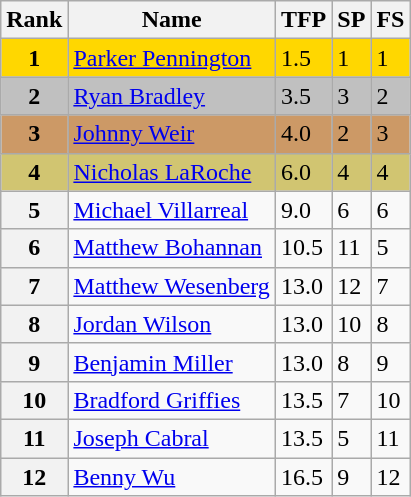<table class="wikitable sortable">
<tr>
<th>Rank</th>
<th>Name</th>
<th>TFP</th>
<th>SP</th>
<th>FS</th>
</tr>
<tr bgcolor="gold">
<td align="center"><strong>1</strong></td>
<td><a href='#'>Parker Pennington</a></td>
<td>1.5</td>
<td>1</td>
<td>1</td>
</tr>
<tr bgcolor="silver">
<td align="center"><strong>2</strong></td>
<td><a href='#'>Ryan Bradley</a></td>
<td>3.5</td>
<td>3</td>
<td>2</td>
</tr>
<tr bgcolor="cc9966">
<td align="center"><strong>3</strong></td>
<td><a href='#'>Johnny Weir</a></td>
<td>4.0</td>
<td>2</td>
<td>3</td>
</tr>
<tr bgcolor="#d1c571">
<td align="center"><strong>4</strong></td>
<td><a href='#'>Nicholas LaRoche</a></td>
<td>6.0</td>
<td>4</td>
<td>4</td>
</tr>
<tr>
<th>5</th>
<td><a href='#'>Michael Villarreal</a></td>
<td>9.0</td>
<td>6</td>
<td>6</td>
</tr>
<tr>
<th>6</th>
<td><a href='#'>Matthew Bohannan</a></td>
<td>10.5</td>
<td>11</td>
<td>5</td>
</tr>
<tr>
<th>7</th>
<td><a href='#'>Matthew Wesenberg</a></td>
<td>13.0</td>
<td>12</td>
<td>7</td>
</tr>
<tr>
<th>8</th>
<td><a href='#'>Jordan Wilson</a></td>
<td>13.0</td>
<td>10</td>
<td>8</td>
</tr>
<tr>
<th>9</th>
<td><a href='#'>Benjamin Miller</a></td>
<td>13.0</td>
<td>8</td>
<td>9</td>
</tr>
<tr>
<th>10</th>
<td><a href='#'>Bradford Griffies</a></td>
<td>13.5</td>
<td>7</td>
<td>10</td>
</tr>
<tr>
<th>11</th>
<td><a href='#'>Joseph Cabral</a></td>
<td>13.5</td>
<td>5</td>
<td>11</td>
</tr>
<tr>
<th>12</th>
<td><a href='#'>Benny Wu</a></td>
<td>16.5</td>
<td>9</td>
<td>12</td>
</tr>
</table>
